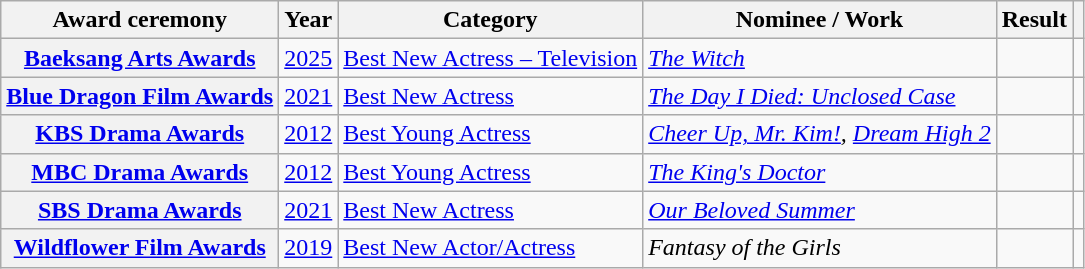<table class="wikitable plainrowheaders sortable">
<tr>
<th scope="col">Award ceremony</th>
<th scope="col">Year</th>
<th scope="col">Category</th>
<th scope="col">Nominee / Work</th>
<th scope="col">Result</th>
<th scope="col" class="unsortable"></th>
</tr>
<tr>
<th scope="row"><a href='#'>Baeksang Arts Awards</a></th>
<td style="text-align:center"><a href='#'>2025</a></td>
<td><a href='#'>Best New Actress – Television</a></td>
<td><em><a href='#'>The Witch</a></em></td>
<td></td>
<td style="text-align:center"></td>
</tr>
<tr>
<th scope="row"><a href='#'>Blue Dragon Film Awards</a></th>
<td style="text-align:center"><a href='#'>2021</a></td>
<td><a href='#'>Best New Actress</a></td>
<td><em><a href='#'>The Day I Died: Unclosed Case</a></em></td>
<td></td>
<td style="text-align:center"></td>
</tr>
<tr>
<th scope="row"><a href='#'>KBS Drama Awards</a></th>
<td style="text-align:center"><a href='#'>2012</a></td>
<td><a href='#'>Best Young Actress</a></td>
<td><em><a href='#'>Cheer Up, Mr. Kim!</a>, <a href='#'>Dream High 2</a></em></td>
<td></td>
<td style="text-align:center"></td>
</tr>
<tr>
<th scope="row"><a href='#'>MBC Drama Awards</a></th>
<td style="text-align:center"><a href='#'>2012</a></td>
<td><a href='#'>Best Young Actress</a></td>
<td><em><a href='#'>The King's Doctor</a></em></td>
<td></td>
<td style="text-align:center"></td>
</tr>
<tr>
<th scope="row"><a href='#'>SBS Drama Awards</a></th>
<td style="text-align:center"><a href='#'>2021</a></td>
<td><a href='#'>Best New Actress</a></td>
<td><em><a href='#'>Our Beloved Summer</a></em></td>
<td></td>
<td style="text-align:center"></td>
</tr>
<tr>
<th scope="row"><a href='#'>Wildflower Film Awards</a></th>
<td style="text-align:center"><a href='#'>2019</a></td>
<td><a href='#'>Best New Actor/Actress</a></td>
<td><em>Fantasy of the Girls</em></td>
<td></td>
<td style="text-align:center"></td>
</tr>
</table>
